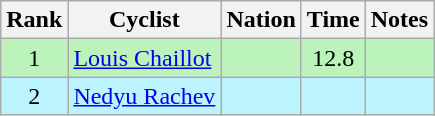<table class="wikitable sortable" style="text-align:center">
<tr>
<th>Rank</th>
<th>Cyclist</th>
<th>Nation</th>
<th>Time</th>
<th>Notes</th>
</tr>
<tr style="background:#bbf3bb;">
<td>1</td>
<td align=left><a href='#'>Louis Chaillot</a></td>
<td align=left></td>
<td>12.8</td>
<td></td>
</tr>
<tr bgcolor=bbf3ff>
<td>2</td>
<td align=left><a href='#'>Nedyu Rachev</a></td>
<td align=left></td>
<td></td>
<td></td>
</tr>
</table>
